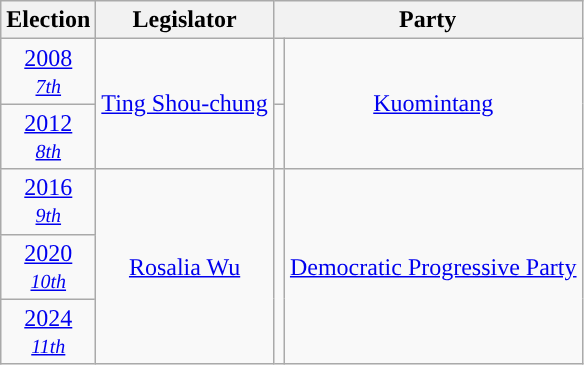<table class="wikitable" align="center" style="text-align:center">
<tr valign="bottom">
<th>Election</th>
<th>Legislator</th>
<th colspan="2">Party</th>
</tr>
<tr>
<td><a href='#'>2008</a><br><small><em><a href='#'>7th</a></em></small></td>
<td rowspan="2"><a href='#'>Ting Shou-chung</a></td>
<td></td>
<td rowspan="2"><a href='#'>Kuomintang</a></td>
</tr>
<tr>
<td><a href='#'>2012</a><br><small><em><a href='#'>8th</a></em></small></td>
</tr>
<tr>
<td><a href='#'>2016</a><br><small><em><a href='#'>9th</a></em></small></td>
<td rowspan="3"><a href='#'>Rosalia Wu</a></td>
<td rowspan="3" style="color:inherit;background:"></td>
<td rowspan="3"><a href='#'>Democratic Progressive Party</a></td>
</tr>
<tr>
<td><a href='#'>2020</a><br><small><em><a href='#'>10th</a></em></small></td>
</tr>
<tr>
<td><a href='#'>2024</a><br><small><em><a href='#'>11th</a></em></small></td>
</tr>
</table>
